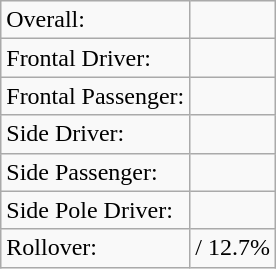<table class="wikitable">
<tr>
<td>Overall:</td>
<td></td>
</tr>
<tr>
<td>Frontal Driver:</td>
<td></td>
</tr>
<tr>
<td>Frontal Passenger:</td>
<td></td>
</tr>
<tr>
<td>Side Driver:</td>
<td></td>
</tr>
<tr>
<td>Side Passenger:</td>
<td></td>
</tr>
<tr>
<td>Side Pole Driver:</td>
<td></td>
</tr>
<tr>
<td>Rollover:</td>
<td> / 12.7%</td>
</tr>
</table>
